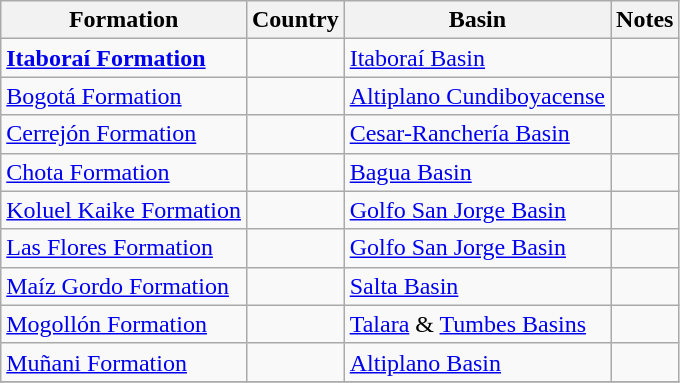<table class="wikitable sortable">
<tr>
<th>Formation<br></th>
<th>Country</th>
<th>Basin</th>
<th class=unsortable>Notes</th>
</tr>
<tr>
<td><strong><a href='#'>Itaboraí Formation</a></strong></td>
<td></td>
<td><a href='#'>Itaboraí Basin</a></td>
<td></td>
</tr>
<tr>
<td><a href='#'>Bogotá Formation</a></td>
<td></td>
<td><a href='#'>Altiplano Cundiboyacense</a></td>
<td></td>
</tr>
<tr>
<td><a href='#'>Cerrejón Formation</a></td>
<td></td>
<td><a href='#'>Cesar-Ranchería Basin</a></td>
<td></td>
</tr>
<tr>
<td><a href='#'>Chota Formation</a></td>
<td></td>
<td><a href='#'>Bagua Basin</a></td>
<td></td>
</tr>
<tr>
<td><a href='#'>Koluel Kaike Formation</a></td>
<td></td>
<td><a href='#'>Golfo San Jorge Basin</a></td>
<td></td>
</tr>
<tr>
<td><a href='#'>Las Flores Formation</a></td>
<td></td>
<td><a href='#'>Golfo San Jorge Basin</a></td>
<td></td>
</tr>
<tr>
<td><a href='#'>Maíz Gordo Formation</a></td>
<td></td>
<td><a href='#'>Salta Basin</a></td>
<td></td>
</tr>
<tr>
<td><a href='#'>Mogollón Formation</a></td>
<td></td>
<td><a href='#'>Talara</a> & <a href='#'>Tumbes Basins</a></td>
<td></td>
</tr>
<tr>
<td><a href='#'>Muñani Formation</a></td>
<td></td>
<td><a href='#'>Altiplano Basin</a></td>
<td></td>
</tr>
<tr>
</tr>
</table>
